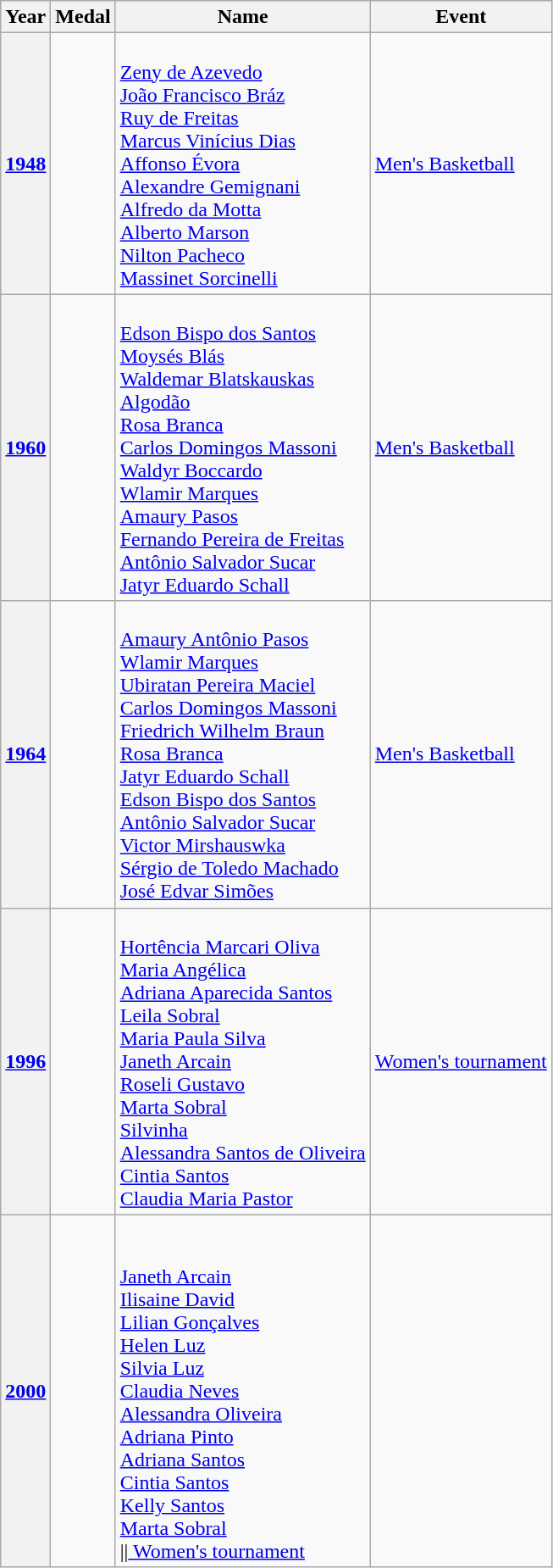<table class="wikitable sortable">
<tr>
<th>Year</th>
<th>Medal</th>
<th>Name</th>
<th>Event</th>
</tr>
<tr>
<th><a href='#'>1948</a></th>
<td></td>
<td><br><a href='#'>Zeny de Azevedo</a><br><a href='#'>João Francisco Bráz</a><br><a href='#'>Ruy de Freitas</a><br><a href='#'>Marcus Vinícius Dias</a><br><a href='#'>Affonso Évora</a><br><a href='#'>Alexandre Gemignani</a><br><a href='#'>Alfredo da Motta</a><br><a href='#'>Alberto Marson</a><br><a href='#'>Nilton Pacheco</a><br><a href='#'>Massinet Sorcinelli</a></td>
<td><a href='#'> Men's Basketball</a></td>
</tr>
<tr>
<th><a href='#'>1960</a></th>
<td></td>
<td><br><a href='#'>Edson Bispo dos Santos</a><br><a href='#'>Moysés Blás</a><br><a href='#'>Waldemar Blatskauskas</a><br><a href='#'>Algodão</a><br><a href='#'>Rosa Branca</a><br><a href='#'>Carlos Domingos Massoni</a><br><a href='#'>Waldyr Boccardo</a><br><a href='#'>Wlamir Marques</a><br><a href='#'>Amaury Pasos</a><br><a href='#'>Fernando Pereira de Freitas</a><br><a href='#'>Antônio Salvador Sucar</a><br><a href='#'>Jatyr Eduardo Schall</a></td>
<td><a href='#'> Men's Basketball</a></td>
</tr>
<tr>
<th><a href='#'>1964</a></th>
<td></td>
<td><br><a href='#'>Amaury Antônio Pasos</a><br><a href='#'>Wlamir Marques</a><br><a href='#'>Ubiratan Pereira Maciel</a><br><a href='#'>Carlos Domingos Massoni</a><br><a href='#'>Friedrich Wilhelm Braun</a><br><a href='#'>Rosa Branca</a><br><a href='#'>Jatyr Eduardo Schall</a><br><a href='#'>Edson Bispo dos Santos</a><br><a href='#'>Antônio Salvador Sucar</a><br><a href='#'>Victor Mirshauswka</a><br><a href='#'>Sérgio de Toledo Machado</a><br><a href='#'>José Edvar Simões</a></td>
<td><a href='#'> Men's Basketball</a></td>
</tr>
<tr>
<th><a href='#'>1996</a></th>
<td></td>
<td><br><a href='#'>Hortência Marcari Oliva</a><br> <a href='#'>Maria Angélica</a><br> <a href='#'>Adriana Aparecida Santos</a><br> <a href='#'>Leila Sobral</a><br> <a href='#'>Maria Paula Silva</a><br> <a href='#'>Janeth Arcain</a><br> <a href='#'>Roseli Gustavo</a><br> <a href='#'>Marta Sobral</a><br> <a href='#'>Silvinha</a><br> <a href='#'>Alessandra Santos de Oliveira</a><br> <a href='#'>Cintia Santos</a><br> <a href='#'>Claudia Maria Pastor</a><br></td>
<td><a href='#'> Women's tournament</a></td>
</tr>
<tr>
<th><a href='#'> 2000</a></th>
<td></td>
<td><br><br><a href='#'>Janeth Arcain</a><br>
<a href='#'>Ilisaine David</a><br>
<a href='#'>Lilian Gonçalves</a><br>
<a href='#'>Helen Luz</a><br>
<a href='#'>Silvia Luz</a><br>
<a href='#'>Claudia Neves</a><br>
<a href='#'>Alessandra Oliveira</a><br>
<a href='#'>Adriana Pinto</a><br>
<a href='#'>Adriana Santos</a><br>
<a href='#'>Cintia Santos</a><br>
<a href='#'>Kelly Santos</a><br>
<a href='#'>Marta Sobral</a><br> ||<a href='#'> Women's tournament</a></td>
</tr>
</table>
